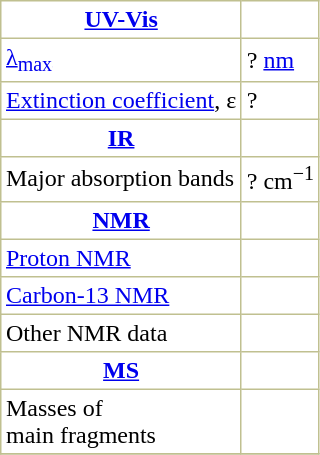<table border="1" cellspacing="0" cellpadding="3" style="margin: 0 0 0 0.5em; background: #FFFFFF; border-collapse: collapse; border-color: #C0C090;">
<tr>
<th><a href='#'>UV-Vis</a></th>
</tr>
<tr>
<td><a href='#'>λ<sub>max</sub></a></td>
<td>? <a href='#'>nm</a></td>
</tr>
<tr>
<td><a href='#'>Extinction coefficient</a>, ε</td>
<td>?</td>
</tr>
<tr>
<th><a href='#'>IR</a></th>
</tr>
<tr>
<td>Major absorption bands</td>
<td>? cm<sup>−1</sup></td>
</tr>
<tr>
<th><a href='#'>NMR</a></th>
</tr>
<tr>
<td><a href='#'>Proton NMR</a> </td>
<td> </td>
</tr>
<tr>
<td><a href='#'>Carbon-13 NMR</a> </td>
<td> </td>
</tr>
<tr>
<td>Other NMR data </td>
<td> </td>
</tr>
<tr>
<th><a href='#'>MS</a></th>
</tr>
<tr>
<td>Masses of <br>main fragments</td>
<td>  </td>
</tr>
<tr>
</tr>
</table>
